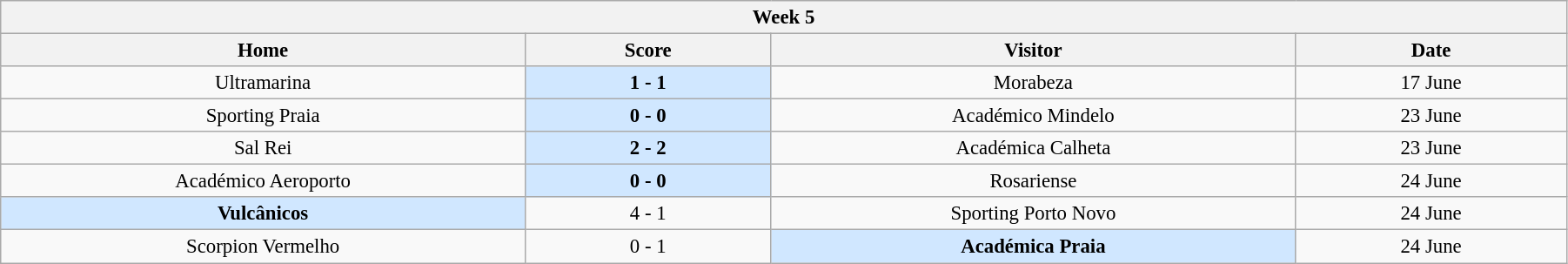<table class="wikitable" style="font-size:95%; text-align: center; width: 95%;">
<tr>
<th colspan="12" style="with: 100%;" align=center>Week 5</th>
</tr>
<tr>
<th width="200">Home</th>
<th width="90">Score</th>
<th width="200">Visitor</th>
<th width="100">Date</th>
</tr>
<tr align=center>
<td>Ultramarina</td>
<td bgcolor=#D0E7FF><strong>1 - 1</strong></td>
<td>Morabeza</td>
<td>17 June</td>
</tr>
<tr align=center>
<td>Sporting Praia</td>
<td bgcolor=#D0E7FF><strong>0 - 0</strong></td>
<td>Académico Mindelo</td>
<td>23 June</td>
</tr>
<tr align=center>
<td>Sal Rei</td>
<td bgcolor=#D0E7FF><strong>2 - 2</strong></td>
<td>Académica Calheta</td>
<td>23 June</td>
</tr>
<tr align=center>
<td>Académico Aeroporto</td>
<td bgcolor=#D0E7FF><strong>0 - 0</strong></td>
<td>Rosariense</td>
<td>24 June</td>
</tr>
<tr align=center>
<td bgcolor=#D0E7FF><strong>Vulcânicos</strong></td>
<td>4 - 1</td>
<td>Sporting Porto Novo</td>
<td>24 June</td>
</tr>
<tr align=center>
<td>Scorpion Vermelho</td>
<td>0 - 1</td>
<td bgcolor=#D0E7FF><strong>Académica Praia</strong></td>
<td>24 June</td>
</tr>
</table>
